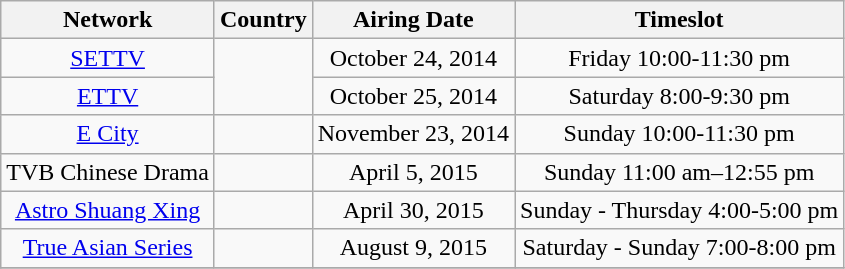<table class="wikitable" style="text-align:center">
<tr>
<th>Network</th>
<th>Country</th>
<th>Airing Date</th>
<th>Timeslot</th>
</tr>
<tr>
<td><a href='#'>SETTV</a></td>
<td rowspan=2></td>
<td>October 24, 2014</td>
<td>Friday 10:00-11:30 pm</td>
</tr>
<tr>
<td><a href='#'>ETTV</a></td>
<td>October 25, 2014</td>
<td>Saturday 8:00-9:30 pm</td>
</tr>
<tr>
<td><a href='#'>E City</a></td>
<td></td>
<td>November 23, 2014</td>
<td>Sunday 10:00-11:30 pm</td>
</tr>
<tr>
<td>TVB Chinese Drama</td>
<td></td>
<td>April 5, 2015</td>
<td>Sunday 11:00 am–12:55 pm</td>
</tr>
<tr>
<td><a href='#'>Astro Shuang Xing</a></td>
<td></td>
<td>April 30, 2015</td>
<td>Sunday - Thursday 4:00-5:00 pm</td>
</tr>
<tr>
<td><a href='#'>True Asian Series</a></td>
<td></td>
<td>August 9, 2015</td>
<td>Saturday - Sunday  7:00-8:00 pm</td>
</tr>
<tr>
</tr>
</table>
